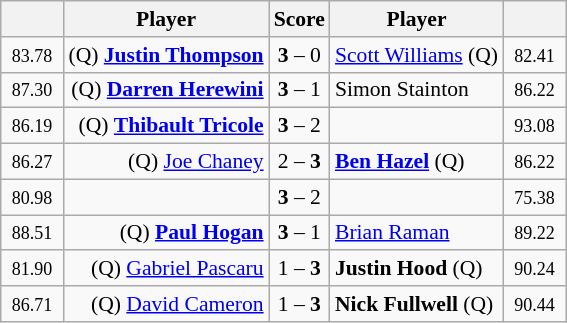<table class="wikitable" style="font-size:90%">
<tr>
<th width="35"></th>
<th>Player</th>
<th>Score</th>
<th>Player</th>
<th width="35"></th>
</tr>
<tr>
<td align=center><small>83.78</small></td>
<td align=right>(Q) <strong><a href='#'>Justin Thompson</a></strong>  </td>
<td align="center"><strong>3</strong> – 0</td>
<td> <a href='#'>Scott Williams</a> (Q)</td>
<td align=center><small>82.41</small></td>
</tr>
<tr>
<td align=center><small>87.30</small></td>
<td align=right>(Q) <strong><a href='#'>Darren Herewini</a></strong> </td>
<td align="center"><strong>3</strong> – 1</td>
<td> Simon Stainton</td>
<td align=center><small>86.22</small></td>
</tr>
<tr>
<td align=center><small>86.19</small></td>
<td align=right>(Q) <strong><a href='#'>Thibault Tricole</a></strong> </td>
<td align="center"><strong>3</strong> – 2</td>
<td></td>
<td align=center><small>93.08</small></td>
</tr>
<tr>
<td align=center><small>86.27</small></td>
<td align=right>(Q) <a href='#'>Joe Chaney</a> </td>
<td align="center">2 – <strong>3</strong></td>
<td> <strong><a href='#'>Ben Hazel</a></strong> (Q)</td>
<td align=center><small>86.22</small></td>
</tr>
<tr>
<td align=center><small>80.98</small></td>
<td align=right></td>
<td align="center"><strong>3</strong> – 2</td>
<td></td>
<td align=center><small>75.38</small></td>
</tr>
<tr>
<td align=center><small>88.51</small></td>
<td align=right>(Q) <strong><a href='#'>Paul Hogan</a></strong> </td>
<td align="center"><strong>3</strong> – 1</td>
<td> <a href='#'>Brian Raman</a></td>
<td align=center><small>89.22</small></td>
</tr>
<tr>
<td align=center><small>81.90</small></td>
<td align=right>(Q) <a href='#'>Gabriel Pascaru</a> </td>
<td align="center">1 – <strong>3</strong></td>
<td> <strong>Justin Hood</strong> (Q)</td>
<td align=center><small>90.24</small></td>
</tr>
<tr>
<td align=center><small>86.71</small></td>
<td align=right>(Q) <a href='#'>David Cameron</a> </td>
<td align="center">1 – <strong>3</strong></td>
<td> <strong>Nick Fullwell</strong> (Q)</td>
<td align=center><small>90.44</small></td>
</tr>
</table>
